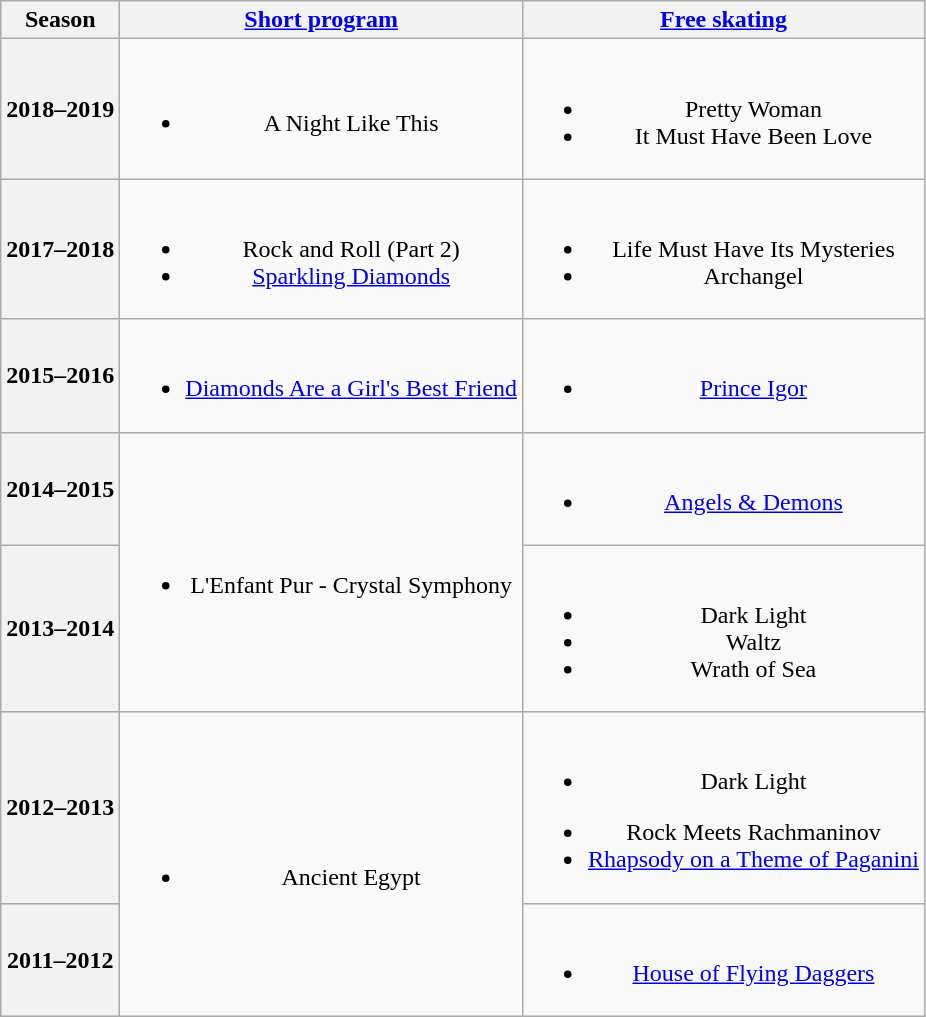<table class=wikitable style=text-align:center>
<tr>
<th>Season</th>
<th><a href='#'>Short program</a></th>
<th><a href='#'>Free skating</a></th>
</tr>
<tr>
<th>2018–2019</th>
<td><br><ul><li>A Night Like This<br></li></ul></td>
<td><br><ul><li>Pretty Woman <br></li><li>It Must Have Been Love<br></li></ul></td>
</tr>
<tr>
<th>2017–2018 <br> </th>
<td><br><ul><li>Rock and Roll (Part 2) <br></li><li><a href='#'>Sparkling Diamonds</a> <br></li></ul></td>
<td><br><ul><li>Life Must Have Its Mysteries <br></li><li>Archangel <br></li></ul></td>
</tr>
<tr>
<th>2015–2016 <br> </th>
<td><br><ul><li><a href='#'>Diamonds Are a Girl's Best Friend</a> <br></li></ul></td>
<td><br><ul><li><a href='#'>Prince Igor</a> <br></li></ul></td>
</tr>
<tr>
<th>2014–2015 <br> </th>
<td rowspan=2><br><ul><li>L'Enfant Pur - Crystal Symphony <br></li></ul></td>
<td><br><ul><li><a href='#'>Angels & Demons</a> <br></li></ul></td>
</tr>
<tr>
<th>2013–2014 <br> </th>
<td><br><ul><li>Dark Light <br></li><li>Waltz <br></li><li>Wrath of Sea <br></li></ul></td>
</tr>
<tr>
<th>2012–2013 <br> </th>
<td rowspan=2><br><ul><li>Ancient Egypt</li></ul></td>
<td><br><ul><li>Dark Light <br></li></ul><ul><li>Rock Meets Rachmaninov <br></li><li><a href='#'>Rhapsody on a Theme of Paganini</a> <br></li></ul></td>
</tr>
<tr>
<th>2011–2012 <br> </th>
<td><br><ul><li><a href='#'>House of Flying Daggers</a> <br></li></ul></td>
</tr>
</table>
